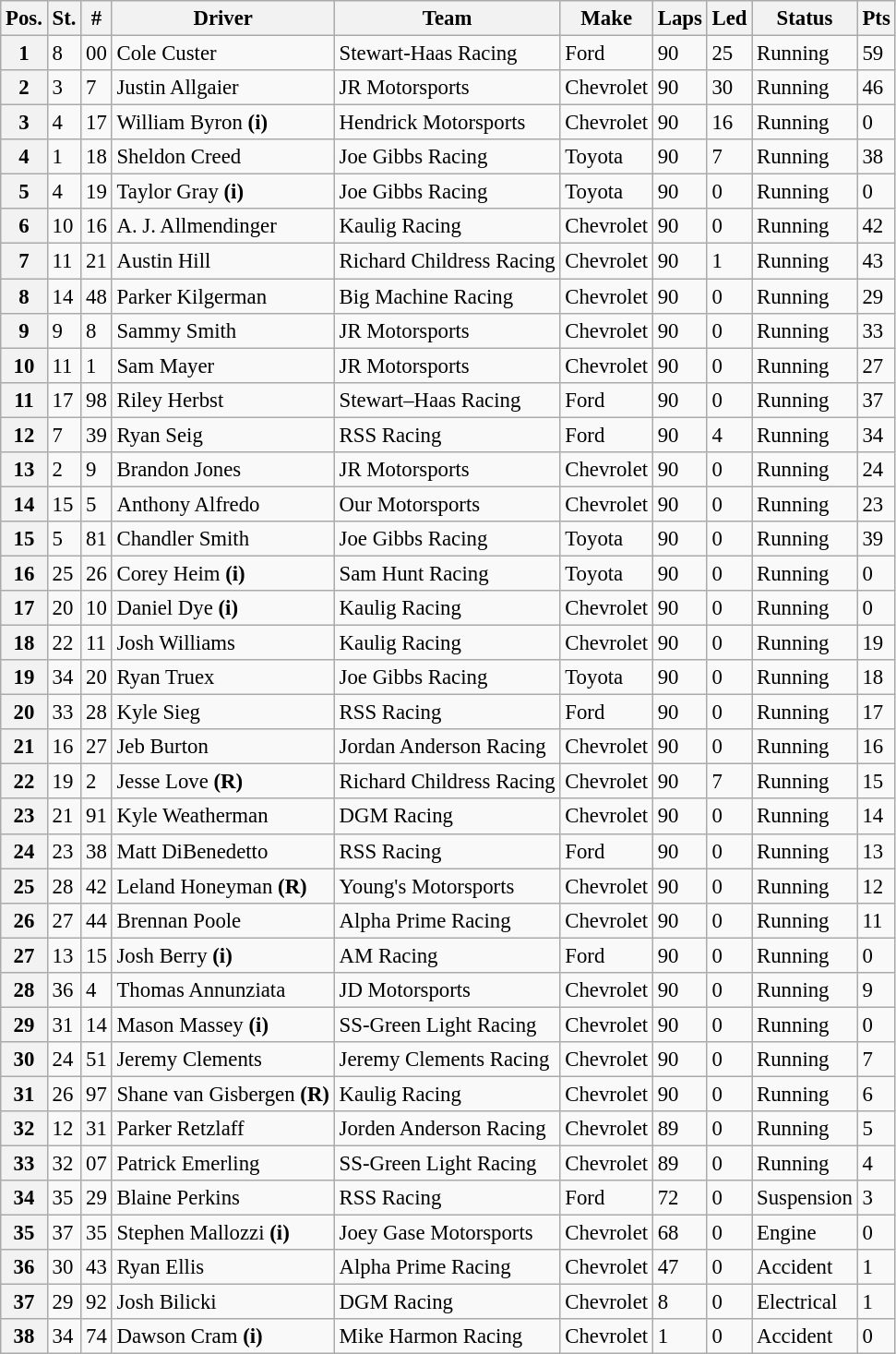<table class="wikitable" style="font-size:95%">
<tr>
<th>Pos.</th>
<th>St.</th>
<th>#</th>
<th>Driver</th>
<th>Team</th>
<th>Make</th>
<th>Laps</th>
<th>Led</th>
<th>Status</th>
<th>Pts</th>
</tr>
<tr>
<th>1</th>
<td>8</td>
<td>00</td>
<td>Cole Custer</td>
<td>Stewart-Haas Racing</td>
<td>Ford</td>
<td>90</td>
<td>25</td>
<td>Running</td>
<td>59</td>
</tr>
<tr>
<th>2</th>
<td>3</td>
<td>7</td>
<td>Justin Allgaier</td>
<td>JR Motorsports</td>
<td>Chevrolet</td>
<td>90</td>
<td>30</td>
<td>Running</td>
<td>46</td>
</tr>
<tr>
<th>3</th>
<td>4</td>
<td>17</td>
<td>William Byron <strong>(i)</strong></td>
<td>Hendrick Motorsports</td>
<td>Chevrolet</td>
<td>90</td>
<td>16</td>
<td>Running</td>
<td>0</td>
</tr>
<tr>
<th>4</th>
<td>1</td>
<td>18</td>
<td>Sheldon Creed</td>
<td>Joe Gibbs Racing</td>
<td>Toyota</td>
<td>90</td>
<td>7</td>
<td>Running</td>
<td>38</td>
</tr>
<tr>
<th>5</th>
<td>4</td>
<td>19</td>
<td>Taylor Gray <strong>(i)</strong></td>
<td>Joe Gibbs Racing</td>
<td>Toyota</td>
<td>90</td>
<td>0</td>
<td>Running</td>
<td>0</td>
</tr>
<tr>
<th>6</th>
<td>10</td>
<td>16</td>
<td>A. J. Allmendinger</td>
<td>Kaulig Racing</td>
<td>Chevrolet</td>
<td>90</td>
<td>0</td>
<td>Running</td>
<td>42</td>
</tr>
<tr>
<th>7</th>
<td>11</td>
<td>21</td>
<td>Austin Hill</td>
<td>Richard Childress Racing</td>
<td>Chevrolet</td>
<td>90</td>
<td>1</td>
<td>Running</td>
<td>43</td>
</tr>
<tr>
<th>8</th>
<td>14</td>
<td>48</td>
<td>Parker Kilgerman</td>
<td>Big Machine Racing</td>
<td>Chevrolet</td>
<td>90</td>
<td>0</td>
<td>Running</td>
<td>29</td>
</tr>
<tr>
<th>9</th>
<td>9</td>
<td>8</td>
<td>Sammy Smith</td>
<td>JR Motorsports</td>
<td>Chevrolet</td>
<td>90</td>
<td>0</td>
<td>Running</td>
<td>33</td>
</tr>
<tr>
<th>10</th>
<td>11</td>
<td>1</td>
<td>Sam Mayer</td>
<td>JR Motorsports</td>
<td>Chevrolet</td>
<td>90</td>
<td>0</td>
<td>Running</td>
<td>27</td>
</tr>
<tr>
<th>11</th>
<td>17</td>
<td>98</td>
<td>Riley Herbst</td>
<td>Stewart–Haas Racing</td>
<td>Ford</td>
<td>90</td>
<td>0</td>
<td>Running</td>
<td>37</td>
</tr>
<tr>
<th>12</th>
<td>7</td>
<td>39</td>
<td>Ryan Seig</td>
<td>RSS Racing</td>
<td>Ford</td>
<td>90</td>
<td>4</td>
<td>Running</td>
<td>34</td>
</tr>
<tr>
<th>13</th>
<td>2</td>
<td>9</td>
<td>Brandon Jones</td>
<td>JR Motorsports</td>
<td>Chevrolet</td>
<td>90</td>
<td>0</td>
<td>Running</td>
<td>24</td>
</tr>
<tr>
<th>14</th>
<td>15</td>
<td>5</td>
<td>Anthony Alfredo</td>
<td>Our Motorsports</td>
<td>Chevrolet</td>
<td>90</td>
<td>0</td>
<td>Running</td>
<td>23</td>
</tr>
<tr>
<th>15</th>
<td>5</td>
<td>81</td>
<td>Chandler Smith</td>
<td>Joe Gibbs Racing</td>
<td>Toyota</td>
<td>90</td>
<td>0</td>
<td>Running</td>
<td>39</td>
</tr>
<tr>
<th>16</th>
<td>25</td>
<td>26</td>
<td>Corey Heim <strong>(i)</strong></td>
<td>Sam Hunt Racing</td>
<td>Toyota</td>
<td>90</td>
<td>0</td>
<td>Running</td>
<td>0</td>
</tr>
<tr>
<th>17</th>
<td>20</td>
<td>10</td>
<td>Daniel Dye <strong>(i)</strong></td>
<td>Kaulig Racing</td>
<td>Chevrolet</td>
<td>90</td>
<td>0</td>
<td>Running</td>
<td>0</td>
</tr>
<tr>
<th>18</th>
<td>22</td>
<td>11</td>
<td>Josh Williams</td>
<td>Kaulig Racing</td>
<td>Chevrolet</td>
<td>90</td>
<td>0</td>
<td>Running</td>
<td>19</td>
</tr>
<tr>
<th>19</th>
<td>34</td>
<td>20</td>
<td>Ryan Truex</td>
<td>Joe Gibbs Racing</td>
<td>Toyota</td>
<td>90</td>
<td>0</td>
<td>Running</td>
<td>18</td>
</tr>
<tr>
<th>20</th>
<td>33</td>
<td>28</td>
<td>Kyle Sieg</td>
<td>RSS Racing</td>
<td>Ford</td>
<td>90</td>
<td>0</td>
<td>Running</td>
<td>17</td>
</tr>
<tr>
<th>21</th>
<td>16</td>
<td>27</td>
<td>Jeb Burton</td>
<td>Jordan Anderson Racing</td>
<td>Chevrolet</td>
<td>90</td>
<td>0</td>
<td>Running</td>
<td>16</td>
</tr>
<tr>
<th>22</th>
<td>19</td>
<td>2</td>
<td>Jesse Love <strong>(R)</strong></td>
<td>Richard Childress Racing</td>
<td>Chevrolet</td>
<td>90</td>
<td>7</td>
<td>Running</td>
<td>15</td>
</tr>
<tr>
<th>23</th>
<td>21</td>
<td>91</td>
<td>Kyle Weatherman</td>
<td>DGM Racing</td>
<td>Chevrolet</td>
<td>90</td>
<td>0</td>
<td>Running</td>
<td>14</td>
</tr>
<tr>
<th>24</th>
<td>23</td>
<td>38</td>
<td>Matt DiBenedetto</td>
<td>RSS Racing</td>
<td>Ford</td>
<td>90</td>
<td>0</td>
<td>Running</td>
<td>13</td>
</tr>
<tr>
<th>25</th>
<td>28</td>
<td>42</td>
<td>Leland Honeyman <strong>(R)</strong></td>
<td>Young's Motorsports</td>
<td>Chevrolet</td>
<td>90</td>
<td>0</td>
<td>Running</td>
<td>12</td>
</tr>
<tr>
<th>26</th>
<td>27</td>
<td>44</td>
<td>Brennan Poole</td>
<td>Alpha Prime Racing</td>
<td>Chevrolet</td>
<td>90</td>
<td>0</td>
<td>Running</td>
<td>11</td>
</tr>
<tr>
<th>27</th>
<td>13</td>
<td>15</td>
<td>Josh Berry <strong>(i)</strong></td>
<td>AM Racing</td>
<td>Ford</td>
<td>90</td>
<td>0</td>
<td>Running</td>
<td>0</td>
</tr>
<tr>
<th>28</th>
<td>36</td>
<td>4</td>
<td>Thomas Annunziata</td>
<td>JD Motorsports</td>
<td>Chevrolet</td>
<td>90</td>
<td>0</td>
<td>Running</td>
<td>9</td>
</tr>
<tr>
<th>29</th>
<td>31</td>
<td>14</td>
<td>Mason Massey <strong>(i)</strong></td>
<td>SS-Green Light Racing</td>
<td>Chevrolet</td>
<td>90</td>
<td>0</td>
<td>Running</td>
<td>0</td>
</tr>
<tr>
<th>30</th>
<td>24</td>
<td>51</td>
<td>Jeremy Clements</td>
<td>Jeremy Clements Racing</td>
<td>Chevrolet</td>
<td>90</td>
<td>0</td>
<td>Running</td>
<td>7</td>
</tr>
<tr>
<th>31</th>
<td>26</td>
<td>97</td>
<td>Shane van Gisbergen <strong>(R)</strong></td>
<td>Kaulig Racing</td>
<td>Chevrolet</td>
<td>90</td>
<td>0</td>
<td>Running</td>
<td>6</td>
</tr>
<tr>
<th>32</th>
<td>12</td>
<td>31</td>
<td>Parker Retzlaff</td>
<td>Jorden Anderson Racing</td>
<td>Chevrolet</td>
<td>89</td>
<td>0</td>
<td>Running</td>
<td>5</td>
</tr>
<tr>
<th>33</th>
<td>32</td>
<td>07</td>
<td>Patrick Emerling</td>
<td>SS-Green Light Racing</td>
<td>Chevrolet</td>
<td>89</td>
<td>0</td>
<td>Running</td>
<td>4</td>
</tr>
<tr>
<th>34</th>
<td>35</td>
<td>29</td>
<td>Blaine Perkins</td>
<td>RSS Racing</td>
<td>Ford</td>
<td>72</td>
<td>0</td>
<td>Suspension</td>
<td>3</td>
</tr>
<tr>
<th>35</th>
<td>37</td>
<td>35</td>
<td>Stephen Mallozzi <strong>(i)</strong></td>
<td>Joey Gase Motorsports</td>
<td>Chevrolet</td>
<td>68</td>
<td>0</td>
<td>Engine</td>
<td>0</td>
</tr>
<tr>
<th>36</th>
<td>30</td>
<td>43</td>
<td>Ryan Ellis</td>
<td>Alpha Prime Racing</td>
<td>Chevrolet</td>
<td>47</td>
<td>0</td>
<td>Accident</td>
<td>1</td>
</tr>
<tr>
<th>37</th>
<td>29</td>
<td>92</td>
<td>Josh Bilicki</td>
<td>DGM Racing</td>
<td>Chevrolet</td>
<td>8</td>
<td>0</td>
<td>Electrical</td>
<td>1</td>
</tr>
<tr>
<th>38</th>
<td>34</td>
<td>74</td>
<td>Dawson Cram <strong>(i)</strong></td>
<td>Mike Harmon Racing</td>
<td>Chevrolet</td>
<td>1</td>
<td>0</td>
<td>Accident</td>
<td>0</td>
</tr>
</table>
